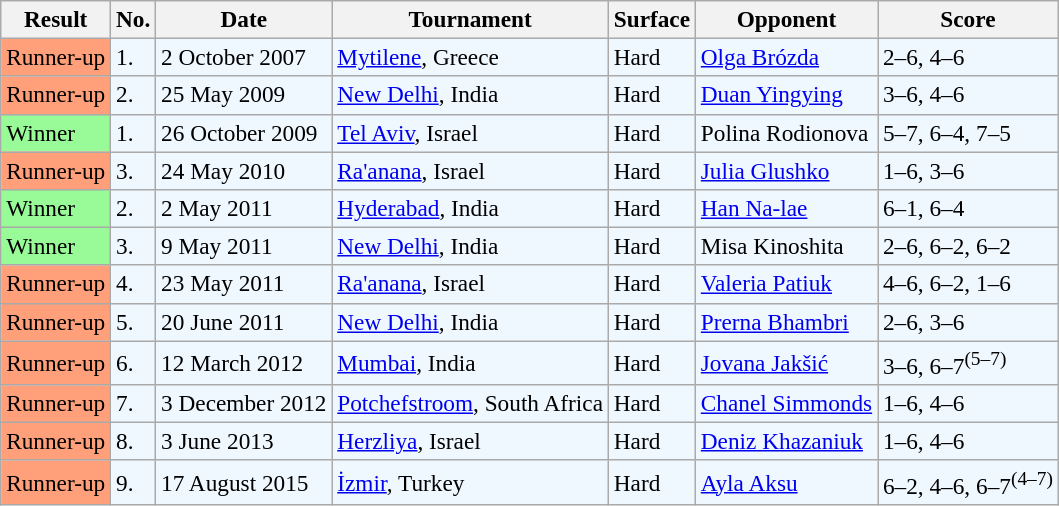<table class="sortable wikitable" style=font-size:97%>
<tr>
<th>Result</th>
<th>No.</th>
<th>Date</th>
<th>Tournament</th>
<th>Surface</th>
<th>Opponent</th>
<th>Score</th>
</tr>
<tr style="background:#f0f8ff;">
<td style="background:#ffa07a;">Runner-up</td>
<td>1.</td>
<td>2 October 2007</td>
<td><a href='#'>Mytilene</a>, Greece</td>
<td>Hard</td>
<td> <a href='#'>Olga Brózda</a></td>
<td>2–6, 4–6</td>
</tr>
<tr style="background:#f0f8ff;">
<td style="background:#ffa07a;">Runner-up</td>
<td>2.</td>
<td>25 May 2009</td>
<td><a href='#'>New Delhi</a>, India</td>
<td>Hard</td>
<td> <a href='#'>Duan Yingying</a></td>
<td>3–6, 4–6</td>
</tr>
<tr style="background:#f0f8ff;">
<td style="background:#98fb98;">Winner</td>
<td>1.</td>
<td>26 October 2009</td>
<td><a href='#'>Tel Aviv</a>, Israel</td>
<td>Hard</td>
<td> Polina Rodionova</td>
<td>5–7, 6–4, 7–5</td>
</tr>
<tr style="background:#f0f8ff;">
<td style="background:#ffa07a;">Runner-up</td>
<td>3.</td>
<td>24 May 2010</td>
<td><a href='#'>Ra'anana</a>, Israel</td>
<td>Hard</td>
<td> <a href='#'>Julia Glushko</a></td>
<td>1–6, 3–6</td>
</tr>
<tr style="background:#f0f8ff;">
<td style="background:#98fb98;">Winner</td>
<td>2.</td>
<td>2 May 2011</td>
<td><a href='#'>Hyderabad</a>, India</td>
<td>Hard</td>
<td> <a href='#'>Han Na-lae</a></td>
<td>6–1, 6–4</td>
</tr>
<tr style="background:#f0f8ff;">
<td style="background:#98fb98;">Winner</td>
<td>3.</td>
<td>9 May 2011</td>
<td><a href='#'>New Delhi</a>, India</td>
<td>Hard</td>
<td> Misa Kinoshita</td>
<td>2–6, 6–2, 6–2</td>
</tr>
<tr style="background:#f0f8ff;">
<td style="background:#ffa07a;">Runner-up</td>
<td>4.</td>
<td>23 May 2011</td>
<td><a href='#'>Ra'anana</a>, Israel</td>
<td>Hard</td>
<td> <a href='#'>Valeria Patiuk</a></td>
<td>4–6, 6–2, 1–6</td>
</tr>
<tr style="background:#f0f8ff;">
<td style="background:#ffa07a;">Runner-up</td>
<td>5.</td>
<td>20 June 2011</td>
<td><a href='#'>New Delhi</a>, India</td>
<td>Hard</td>
<td> <a href='#'>Prerna Bhambri</a></td>
<td>2–6, 3–6</td>
</tr>
<tr style="background:#f0f8ff;">
<td style="background:#ffa07a;">Runner-up</td>
<td>6.</td>
<td>12 March 2012</td>
<td><a href='#'>Mumbai</a>, India</td>
<td>Hard</td>
<td> <a href='#'>Jovana Jakšić</a></td>
<td>3–6, 6–7<sup>(5–7)</sup></td>
</tr>
<tr style="background:#f0f8ff;">
<td style="background:#ffa07a;">Runner-up</td>
<td>7.</td>
<td>3 December 2012</td>
<td><a href='#'>Potchefstroom</a>, South Africa</td>
<td>Hard</td>
<td> <a href='#'>Chanel Simmonds</a></td>
<td>1–6, 4–6</td>
</tr>
<tr style="background:#f0f8ff;">
<td style="background:#ffa07a;">Runner-up</td>
<td>8.</td>
<td>3 June 2013</td>
<td><a href='#'>Herzliya</a>, Israel</td>
<td>Hard</td>
<td> <a href='#'>Deniz Khazaniuk</a></td>
<td>1–6, 4–6</td>
</tr>
<tr style="background:#f0f8ff;">
<td style="background:#ffa07a;">Runner-up</td>
<td>9.</td>
<td>17 August 2015</td>
<td><a href='#'>İzmir</a>, Turkey</td>
<td>Hard</td>
<td> <a href='#'>Ayla Aksu</a></td>
<td>6–2, 4–6, 6–7<sup>(4–7)</sup></td>
</tr>
</table>
